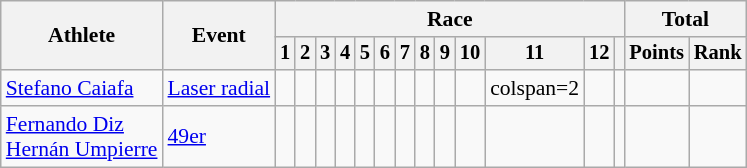<table class=wikitable style=font-size:90%;text-align:center>
<tr>
<th rowspan=2>Athlete</th>
<th rowspan=2>Event</th>
<th colspan=13>Race</th>
<th colspan=2>Total</th>
</tr>
<tr style=font-size:95%>
<th>1</th>
<th>2</th>
<th>3</th>
<th>4</th>
<th>5</th>
<th>6</th>
<th>7</th>
<th>8</th>
<th>9</th>
<th>10</th>
<th>11</th>
<th>12</th>
<th></th>
<th>Points</th>
<th>Rank</th>
</tr>
<tr>
<td align=left><a href='#'>Stefano Caiafa</a></td>
<td align=left><a href='#'>Laser radial</a></td>
<td></td>
<td></td>
<td></td>
<td></td>
<td></td>
<td></td>
<td></td>
<td></td>
<td></td>
<td></td>
<td>colspan=2 </td>
<td></td>
<td></td>
<td></td>
</tr>
<tr>
<td align=left><a href='#'>Fernando Diz</a><br><a href='#'>Hernán Umpierre</a></td>
<td align=left><a href='#'>49er</a></td>
<td></td>
<td></td>
<td></td>
<td></td>
<td></td>
<td></td>
<td></td>
<td></td>
<td></td>
<td></td>
<td></td>
<td></td>
<td></td>
<td></td>
<td></td>
</tr>
</table>
